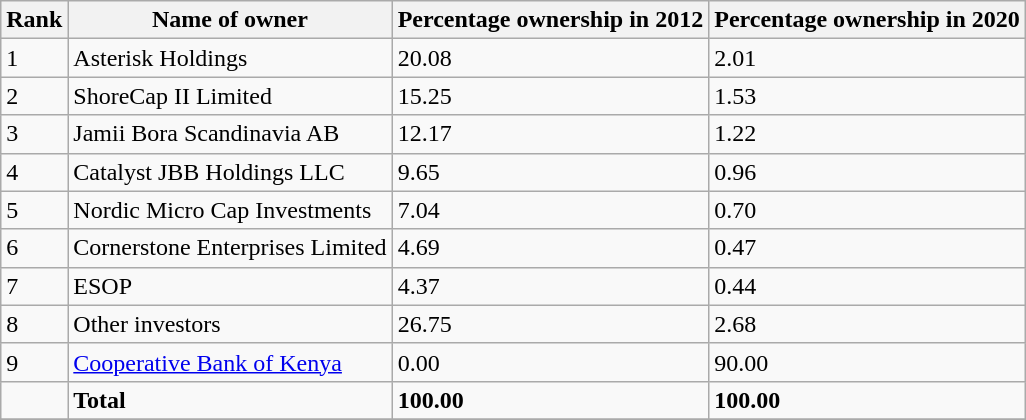<table class="wikitable sortable" style="margin-left:auto;margin-right:auto">
<tr>
<th style="width:2em;">Rank</th>
<th>Name of owner</th>
<th>Percentage ownership in 2012</th>
<th>Percentage ownership in 2020</th>
</tr>
<tr>
<td>1</td>
<td>Asterisk Holdings</td>
<td>20.08</td>
<td>2.01</td>
</tr>
<tr>
<td>2</td>
<td>ShoreCap II Limited</td>
<td>15.25</td>
<td>1.53</td>
</tr>
<tr>
<td>3</td>
<td>Jamii Bora Scandinavia AB</td>
<td>12.17</td>
<td>1.22</td>
</tr>
<tr>
<td>4</td>
<td>Catalyst JBB Holdings LLC</td>
<td>9.65</td>
<td>0.96</td>
</tr>
<tr>
<td>5</td>
<td>Nordic Micro Cap Investments</td>
<td>7.04</td>
<td>0.70</td>
</tr>
<tr>
<td>6</td>
<td>Cornerstone Enterprises Limited</td>
<td>4.69</td>
<td>0.47</td>
</tr>
<tr>
<td>7</td>
<td>ESOP</td>
<td>4.37</td>
<td>0.44</td>
</tr>
<tr>
<td>8</td>
<td>Other investors</td>
<td>26.75</td>
<td>2.68</td>
</tr>
<tr>
<td>9</td>
<td><a href='#'>Cooperative Bank of Kenya</a></td>
<td>0.00</td>
<td>90.00</td>
</tr>
<tr>
<td></td>
<td><strong>Total</strong></td>
<td><strong>100.00</strong></td>
<td><strong>100.00</strong></td>
</tr>
<tr>
</tr>
</table>
